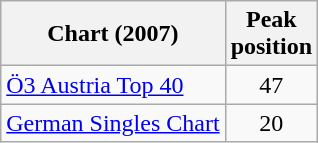<table class="wikitable sortable">
<tr>
<th align="left">Chart (2007)</th>
<th align="left">Peak<br>position</th>
</tr>
<tr>
<td align="left"><a href='#'>Ö3 Austria Top 40</a></td>
<td align="center">47</td>
</tr>
<tr>
<td align="left"><a href='#'>German Singles Chart</a></td>
<td align="center">20</td>
</tr>
</table>
